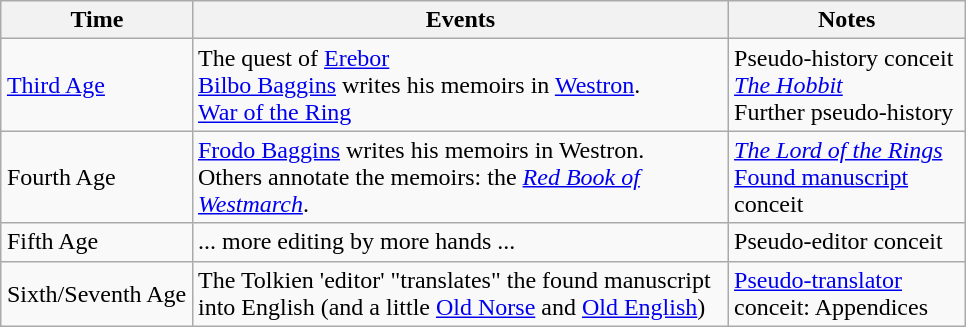<table style="margin-left: auto; margin-right: auto; border: none;" class="wikitable">
<tr>
<th style="width: 120px;">Time</th>
<th style="width: 350px;">Events</th>
<th style="width: 150px;">Notes</th>
</tr>
<tr>
<td><a href='#'>Third Age</a></td>
<td>The quest of <a href='#'>Erebor</a><br><a href='#'>Bilbo Baggins</a> writes his memoirs in <a href='#'>Westron</a>.<br><a href='#'>War of the Ring</a></td>
<td>Pseudo-history conceit<br><em><a href='#'>The Hobbit</a></em><br>Further pseudo-history</td>
</tr>
<tr>
<td>Fourth Age</td>
<td><a href='#'>Frodo Baggins</a> writes his memoirs in Westron.<br>Others annotate the memoirs: the <em><a href='#'>Red Book of Westmarch</a></em>.</td>
<td><em><a href='#'>The Lord of the Rings</a></em><br><a href='#'>Found manuscript</a> conceit</td>
</tr>
<tr>
<td>Fifth Age</td>
<td>... more editing by more hands ...</td>
<td>Pseudo-editor conceit</td>
</tr>
<tr>
<td>Sixth/Seventh Age</td>
<td>The Tolkien 'editor' "translates" the found manuscript into English (and a little <a href='#'>Old Norse</a> and <a href='#'>Old English</a>)</td>
<td><a href='#'>Pseudo-translator</a> conceit: Appendices</td>
</tr>
</table>
